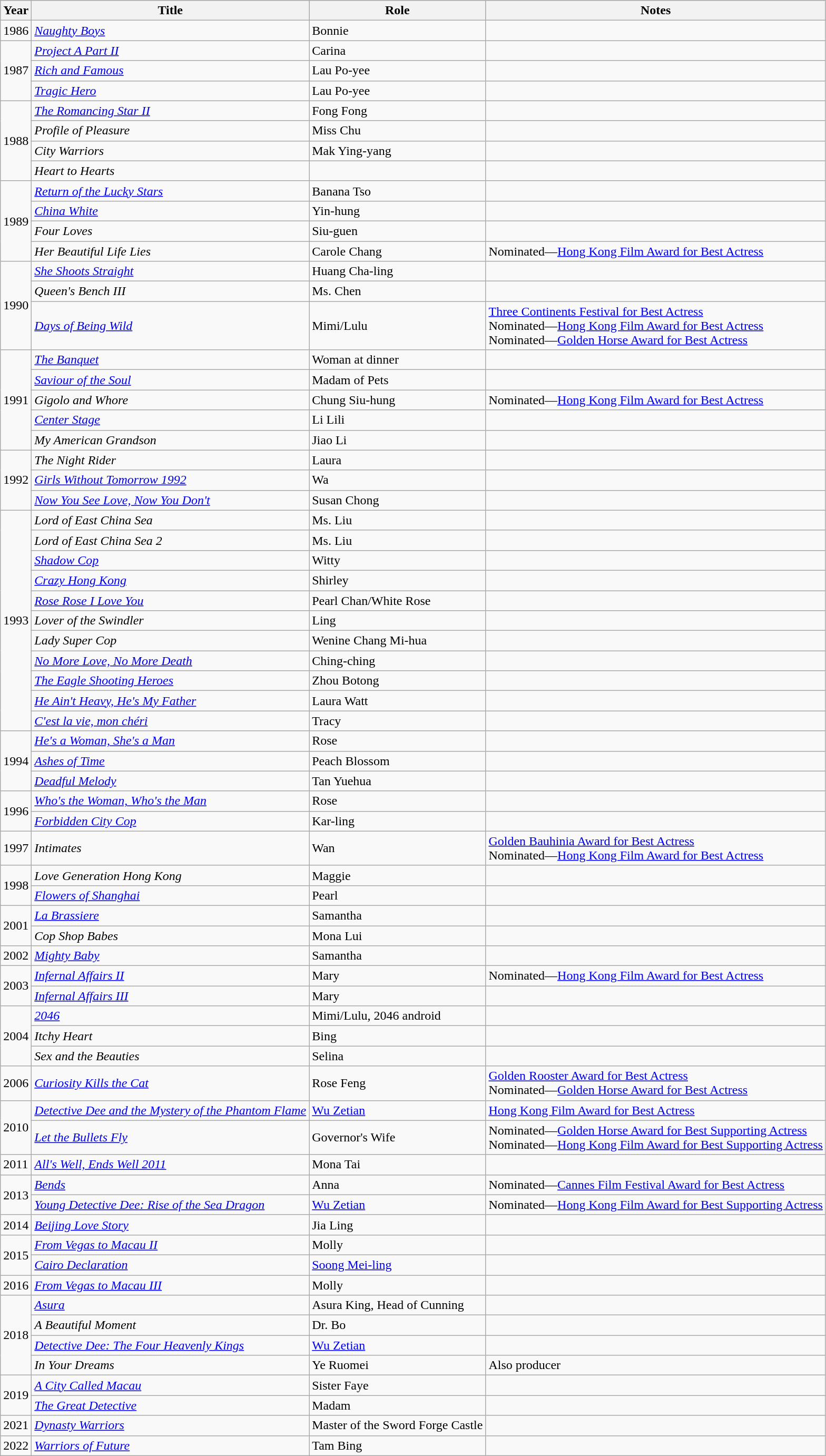<table class="wikitable sortable">
<tr style="background:#b0c4de; text-align:center;">
<th>Year</th>
<th>Title</th>
<th>Role</th>
<th class="unsortable">Notes</th>
</tr>
<tr>
<td>1986</td>
<td><em><a href='#'>Naughty Boys</a></em></td>
<td>Bonnie</td>
<td></td>
</tr>
<tr>
<td rowspan="3">1987</td>
<td><em><a href='#'>Project A Part II</a></em></td>
<td>Carina</td>
<td></td>
</tr>
<tr>
<td><em><a href='#'>Rich and Famous</a></em></td>
<td>Lau Po-yee</td>
<td></td>
</tr>
<tr>
<td><em><a href='#'>Tragic Hero</a></em></td>
<td>Lau Po-yee</td>
<td></td>
</tr>
<tr>
<td rowspan="4">1988</td>
<td data-sort-value="Romancing Star II, The"><em><a href='#'>The Romancing Star II</a></em></td>
<td>Fong Fong</td>
<td></td>
</tr>
<tr>
<td><em>Profile of Pleasure</em></td>
<td>Miss Chu</td>
<td></td>
</tr>
<tr>
<td><em>City Warriors</em></td>
<td>Mak Ying-yang</td>
<td></td>
</tr>
<tr>
<td><em>Heart to Hearts</em></td>
<td></td>
<td></td>
</tr>
<tr>
<td rowspan="4">1989</td>
<td><em><a href='#'>Return of the Lucky Stars</a></em></td>
<td>Banana Tso</td>
<td></td>
</tr>
<tr>
<td><em><a href='#'>China White</a></em></td>
<td>Yin-hung</td>
<td></td>
</tr>
<tr>
<td><em>Four Loves</em></td>
<td>Siu-guen</td>
<td></td>
</tr>
<tr>
<td><em>Her Beautiful Life Lies</em></td>
<td>Carole Chang</td>
<td>Nominated—<a href='#'>Hong Kong Film Award for Best Actress</a></td>
</tr>
<tr>
<td rowspan="3">1990</td>
<td><em><a href='#'>She Shoots Straight</a></em></td>
<td>Huang Cha-ling</td>
<td></td>
</tr>
<tr>
<td><em>Queen's Bench III</em></td>
<td>Ms. Chen</td>
<td></td>
</tr>
<tr>
<td><em><a href='#'>Days of Being Wild</a></em></td>
<td>Mimi/Lulu</td>
<td><a href='#'>Three Continents Festival for Best Actress</a><br>Nominated—<a href='#'>Hong Kong Film Award for Best Actress</a><br>Nominated—<a href='#'>Golden Horse Award for Best Actress</a></td>
</tr>
<tr>
<td rowspan="5">1991</td>
<td data-sort-value="Banquet, The"><em><a href='#'>The Banquet</a></em></td>
<td>Woman at dinner</td>
<td></td>
</tr>
<tr>
<td><em><a href='#'>Saviour of the Soul</a></em></td>
<td>Madam of Pets</td>
<td></td>
</tr>
<tr>
<td><em>Gigolo and Whore</em></td>
<td>Chung Siu-hung</td>
<td>Nominated—<a href='#'>Hong Kong Film Award for Best Actress</a></td>
</tr>
<tr>
<td><em><a href='#'>Center Stage</a></em></td>
<td>Li Lili</td>
<td></td>
</tr>
<tr>
<td><em>My American Grandson</em></td>
<td>Jiao Li</td>
<td></td>
</tr>
<tr>
<td rowspan="3">1992</td>
<td data-sort-value="Night Rider, The"><em>The Night Rider</em></td>
<td>Laura</td>
<td></td>
</tr>
<tr>
<td><em><a href='#'>Girls Without Tomorrow 1992</a></em></td>
<td>Wa</td>
<td></td>
</tr>
<tr>
<td><em><a href='#'>Now You See Love, Now You Don't</a></em></td>
<td>Susan Chong</td>
<td></td>
</tr>
<tr>
<td rowspan=11>1993</td>
<td><em>Lord of East China Sea</em></td>
<td>Ms. Liu</td>
<td></td>
</tr>
<tr>
<td><em>Lord of East China Sea 2</em></td>
<td>Ms. Liu</td>
<td></td>
</tr>
<tr>
<td><em><a href='#'>Shadow Cop</a></em></td>
<td>Witty</td>
<td></td>
</tr>
<tr>
<td><em><a href='#'>Crazy Hong Kong</a></em></td>
<td>Shirley</td>
<td></td>
</tr>
<tr>
<td><em><a href='#'>Rose Rose I Love You</a></em></td>
<td>Pearl Chan/White Rose</td>
<td></td>
</tr>
<tr>
<td><em>Lover of the Swindler</em></td>
<td>Ling</td>
<td></td>
</tr>
<tr>
<td><em>Lady Super Cop</em></td>
<td>Wenine Chang Mi-hua</td>
<td></td>
</tr>
<tr>
<td><em><a href='#'>No More Love, No More Death</a></em></td>
<td>Ching-ching</td>
<td></td>
</tr>
<tr>
<td data-sort-value="Eagle Shooting Heroes, The"><em><a href='#'>The Eagle Shooting Heroes</a></em></td>
<td>Zhou Botong</td>
<td></td>
</tr>
<tr>
<td><em><a href='#'>He Ain't Heavy, He's My Father</a></em></td>
<td>Laura Watt</td>
<td></td>
</tr>
<tr>
<td><em><a href='#'>C'est la vie, mon chéri</a></em></td>
<td>Tracy</td>
<td></td>
</tr>
<tr>
<td rowspan="3">1994</td>
<td><em><a href='#'>He's a Woman, She's a Man</a></em></td>
<td>Rose</td>
<td></td>
</tr>
<tr>
<td><em><a href='#'>Ashes of Time</a></em></td>
<td>Peach Blossom</td>
<td></td>
</tr>
<tr>
<td><em><a href='#'>Deadful Melody</a></em></td>
<td>Tan Yuehua</td>
<td></td>
</tr>
<tr>
<td rowspan="2">1996</td>
<td><em><a href='#'>Who's the Woman, Who's the Man</a></em></td>
<td>Rose</td>
<td></td>
</tr>
<tr>
<td><em><a href='#'>Forbidden City Cop</a></em></td>
<td>Kar-ling</td>
<td></td>
</tr>
<tr>
<td>1997</td>
<td><em>Intimates</em></td>
<td>Wan</td>
<td><a href='#'>Golden Bauhinia Award for Best Actress</a><br>Nominated—<a href='#'>Hong Kong Film Award for Best Actress</a></td>
</tr>
<tr>
<td rowspan="2">1998</td>
<td><em>Love Generation Hong Kong</em></td>
<td>Maggie</td>
<td></td>
</tr>
<tr>
<td><em><a href='#'>Flowers of Shanghai</a></em></td>
<td>Pearl</td>
<td></td>
</tr>
<tr>
<td rowspan="2">2001</td>
<td><em><a href='#'>La Brassiere</a></em></td>
<td>Samantha</td>
<td></td>
</tr>
<tr>
<td><em>Cop Shop Babes</em></td>
<td>Mona Lui</td>
<td></td>
</tr>
<tr>
<td>2002</td>
<td><em><a href='#'>Mighty Baby</a></em></td>
<td>Samantha</td>
<td></td>
</tr>
<tr>
<td rowspan="2">2003</td>
<td><em><a href='#'>Infernal Affairs II</a></em></td>
<td>Mary</td>
<td>Nominated—<a href='#'>Hong Kong Film Award for Best Actress</a></td>
</tr>
<tr>
<td><em><a href='#'>Infernal Affairs III</a></em></td>
<td>Mary</td>
<td></td>
</tr>
<tr>
<td rowspan="3">2004</td>
<td><em><a href='#'>2046</a></em></td>
<td>Mimi/Lulu, 2046 android</td>
<td></td>
</tr>
<tr>
<td><em>Itchy Heart</em></td>
<td>Bing</td>
<td></td>
</tr>
<tr>
<td><em>Sex and the Beauties</em></td>
<td>Selina</td>
<td></td>
</tr>
<tr>
<td>2006</td>
<td><em><a href='#'>Curiosity Kills the Cat</a></em></td>
<td>Rose Feng</td>
<td><a href='#'>Golden Rooster Award for Best Actress</a><br>Nominated—<a href='#'>Golden Horse Award for Best Actress</a></td>
</tr>
<tr>
<td rowspan="2">2010</td>
<td><em><a href='#'>Detective Dee and the Mystery of the Phantom Flame</a></em></td>
<td><a href='#'>Wu Zetian</a></td>
<td><a href='#'>Hong Kong Film Award for Best Actress</a></td>
</tr>
<tr>
<td><em><a href='#'>Let the Bullets Fly</a></em></td>
<td>Governor's Wife</td>
<td>Nominated—<a href='#'>Golden Horse Award for Best Supporting Actress</a><br>Nominated—<a href='#'>Hong Kong Film Award for Best Supporting Actress</a></td>
</tr>
<tr>
<td>2011</td>
<td><em><a href='#'>All's Well, Ends Well 2011</a></em></td>
<td>Mona Tai</td>
<td></td>
</tr>
<tr>
<td rowspan="2">2013</td>
<td><em><a href='#'>Bends</a></em></td>
<td>Anna</td>
<td>Nominated—<a href='#'>Cannes Film Festival Award for Best Actress</a></td>
</tr>
<tr>
<td><em><a href='#'>Young Detective Dee: Rise of the Sea Dragon</a></em></td>
<td><a href='#'>Wu Zetian</a></td>
<td>Nominated—<a href='#'>Hong Kong Film Award for Best Supporting Actress</a></td>
</tr>
<tr>
<td>2014</td>
<td><em><a href='#'>Beijing Love Story</a></em></td>
<td>Jia Ling</td>
<td></td>
</tr>
<tr>
<td rowspan=2>2015</td>
<td><em><a href='#'>From Vegas to Macau II</a></em></td>
<td>Molly</td>
<td></td>
</tr>
<tr>
<td><em><a href='#'>Cairo Declaration</a></em></td>
<td><a href='#'>Soong Mei-ling</a></td>
<td></td>
</tr>
<tr>
<td>2016</td>
<td><em><a href='#'>From Vegas to Macau III</a></em></td>
<td>Molly</td>
<td></td>
</tr>
<tr>
<td rowspan=4>2018</td>
<td><em><a href='#'>Asura</a></em></td>
<td>Asura King, Head of Cunning</td>
<td></td>
</tr>
<tr>
<td data-sort-value="Beautiful Moment, A"><em>A Beautiful Moment</em></td>
<td>Dr. Bo</td>
<td></td>
</tr>
<tr>
<td><em><a href='#'>Detective Dee: The Four Heavenly Kings</a></em></td>
<td><a href='#'>Wu Zetian</a></td>
<td></td>
</tr>
<tr>
<td><em>In Your Dreams</em></td>
<td>Ye Ruomei</td>
<td>Also producer</td>
</tr>
<tr>
<td rowspan="2">2019</td>
<td data-sort-value="City Called Macau, A"><em><a href='#'>A City Called Macau</a></em></td>
<td>Sister Faye</td>
<td></td>
</tr>
<tr>
<td data-sort-value="Great Detective, The"><em><a href='#'>The Great Detective</a></em></td>
<td>Madam</td>
<td></td>
</tr>
<tr>
<td>2021</td>
<td><em><a href='#'>Dynasty Warriors</a></em></td>
<td>Master of the Sword Forge Castle</td>
<td></td>
</tr>
<tr>
<td>2022</td>
<td><em><a href='#'>Warriors of Future</a></em></td>
<td>Tam Bing</td>
<td></td>
</tr>
</table>
